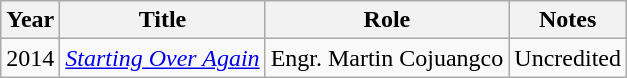<table class="wikitable">
<tr>
<th>Year</th>
<th>Title</th>
<th>Role</th>
<th>Notes</th>
</tr>
<tr>
<td>2014</td>
<td><em><a href='#'>Starting Over Again</a></em></td>
<td>Engr. Martin Cojuangco</td>
<td>Uncredited</td>
</tr>
</table>
